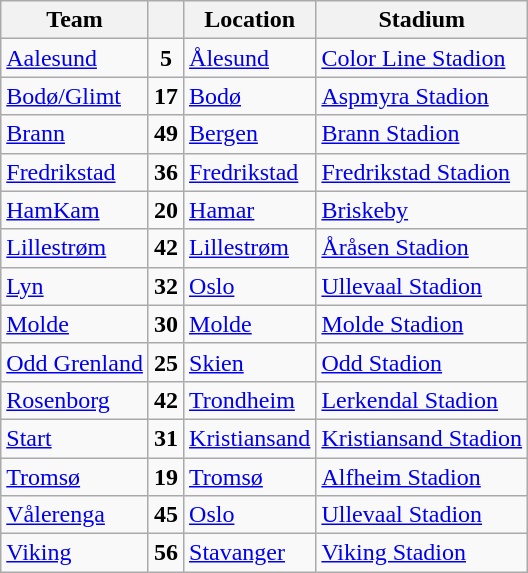<table class="wikitable sortable" border="1">
<tr>
<th>Team</th>
<th></th>
<th>Location</th>
<th>Stadium</th>
</tr>
<tr>
<td><a href='#'>Aalesund</a></td>
<td align="center"><strong>5</strong></td>
<td><a href='#'>Ålesund</a></td>
<td><a href='#'>Color Line Stadion</a></td>
</tr>
<tr>
<td><a href='#'>Bodø/Glimt</a></td>
<td align="center"><strong>17</strong></td>
<td><a href='#'>Bodø</a></td>
<td><a href='#'>Aspmyra Stadion</a></td>
</tr>
<tr>
<td><a href='#'>Brann</a></td>
<td align="center"><strong>49</strong></td>
<td><a href='#'>Bergen</a></td>
<td><a href='#'>Brann Stadion</a></td>
</tr>
<tr>
<td><a href='#'>Fredrikstad</a></td>
<td align="center"><strong>36</strong></td>
<td><a href='#'>Fredrikstad</a></td>
<td><a href='#'>Fredrikstad Stadion</a></td>
</tr>
<tr>
<td><a href='#'>HamKam</a></td>
<td align="center"><strong>20</strong></td>
<td><a href='#'>Hamar</a></td>
<td><a href='#'>Briskeby</a></td>
</tr>
<tr>
<td><a href='#'>Lillestrøm</a></td>
<td align="center"><strong>42</strong></td>
<td><a href='#'>Lillestrøm</a></td>
<td><a href='#'>Åråsen Stadion</a></td>
</tr>
<tr>
<td><a href='#'>Lyn</a></td>
<td align="center"><strong>32</strong></td>
<td><a href='#'>Oslo</a></td>
<td><a href='#'>Ullevaal Stadion</a></td>
</tr>
<tr>
<td><a href='#'>Molde</a></td>
<td align="center"><strong>30</strong></td>
<td><a href='#'>Molde</a></td>
<td><a href='#'>Molde Stadion</a></td>
</tr>
<tr>
<td><a href='#'>Odd Grenland</a></td>
<td align="center"><strong>25</strong></td>
<td><a href='#'>Skien</a></td>
<td><a href='#'>Odd Stadion</a></td>
</tr>
<tr>
<td><a href='#'>Rosenborg</a></td>
<td align="center"><strong>42</strong></td>
<td><a href='#'>Trondheim</a></td>
<td><a href='#'>Lerkendal Stadion</a></td>
</tr>
<tr>
<td><a href='#'>Start</a></td>
<td align="center"><strong>31</strong></td>
<td><a href='#'>Kristiansand</a></td>
<td><a href='#'>Kristiansand Stadion</a></td>
</tr>
<tr>
<td><a href='#'>Tromsø</a></td>
<td align="center"><strong>19</strong></td>
<td><a href='#'>Tromsø</a></td>
<td><a href='#'>Alfheim Stadion</a></td>
</tr>
<tr>
<td><a href='#'>Vålerenga</a></td>
<td align="center"><strong>45</strong></td>
<td><a href='#'>Oslo</a></td>
<td><a href='#'>Ullevaal Stadion</a></td>
</tr>
<tr>
<td><a href='#'>Viking</a></td>
<td align="center"><strong>56</strong></td>
<td><a href='#'>Stavanger</a></td>
<td><a href='#'>Viking Stadion</a></td>
</tr>
</table>
